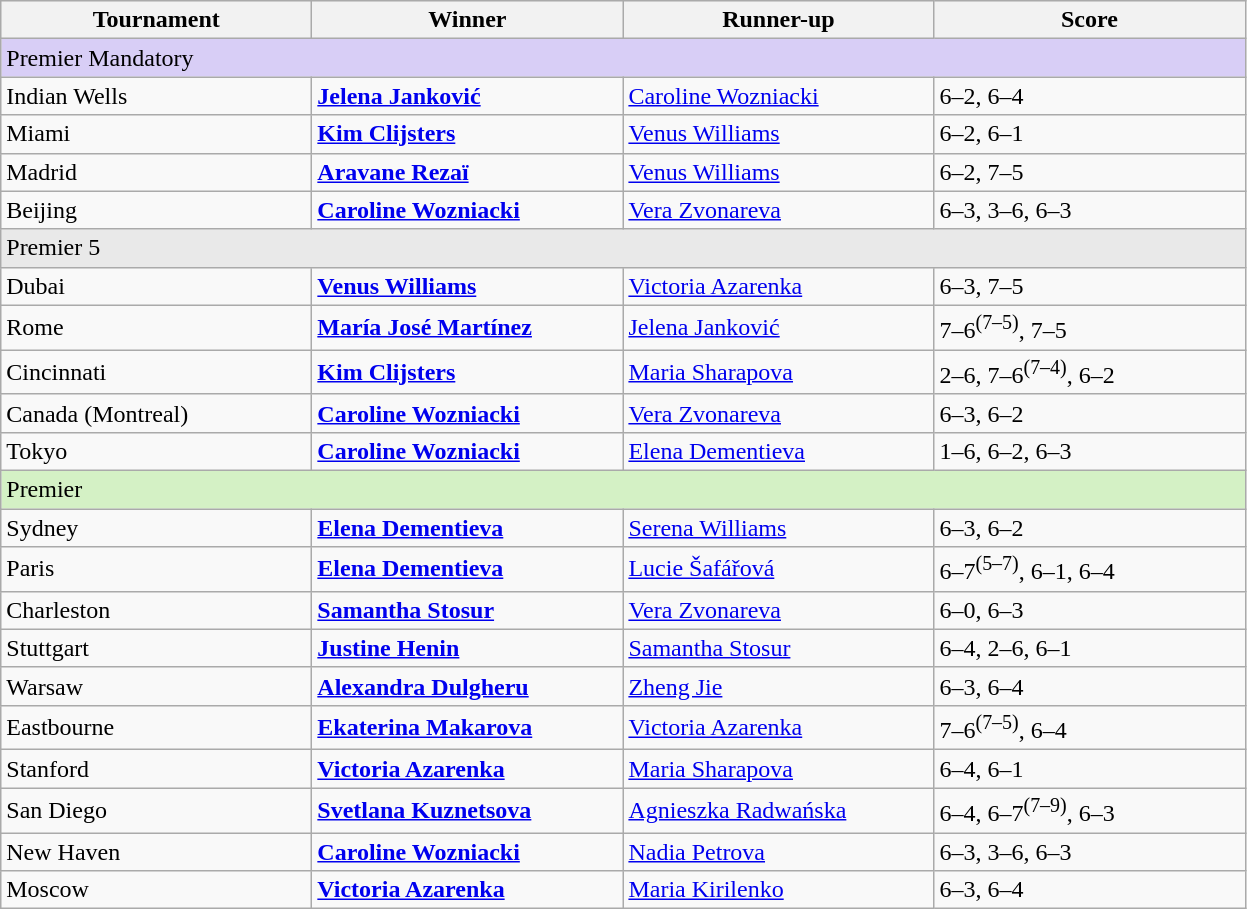<table class="wikitable nowrap">
<tr bgcolor="#efefef">
<th width=200>Tournament</th>
<th width=200>Winner</th>
<th width=200>Runner-up</th>
<th width=200>Score</th>
</tr>
<tr bgcolor="#d8cef6">
<td colspan="4">Premier Mandatory</td>
</tr>
<tr>
<td>Indian Wells</td>
<td> <strong><a href='#'>Jelena Janković</a></strong></td>
<td> <a href='#'>Caroline Wozniacki</a></td>
<td>6–2, 6–4</td>
</tr>
<tr>
<td>Miami</td>
<td> <strong><a href='#'>Kim Clijsters</a></strong></td>
<td> <a href='#'>Venus Williams</a></td>
<td>6–2, 6–1</td>
</tr>
<tr>
<td>Madrid</td>
<td> <strong><a href='#'>Aravane Rezaï</a></strong></td>
<td> <a href='#'>Venus Williams</a></td>
<td>6–2, 7–5</td>
</tr>
<tr>
<td>Beijing</td>
<td> <strong><a href='#'>Caroline Wozniacki</a></strong></td>
<td> <a href='#'>Vera Zvonareva</a></td>
<td>6–3, 3–6, 6–3</td>
</tr>
<tr bgcolor="#E9E9E9">
<td colspan="4">Premier 5</td>
</tr>
<tr>
<td>Dubai</td>
<td> <strong><a href='#'>Venus Williams</a></strong></td>
<td> <a href='#'>Victoria Azarenka</a></td>
<td>6–3, 7–5</td>
</tr>
<tr>
<td>Rome</td>
<td> <strong><a href='#'>María José Martínez</a></strong></td>
<td> <a href='#'>Jelena Janković</a></td>
<td>7–6<sup>(7–5)</sup>, 7–5</td>
</tr>
<tr>
<td>Cincinnati</td>
<td> <strong><a href='#'>Kim Clijsters</a></strong></td>
<td> <a href='#'>Maria Sharapova</a></td>
<td>2–6, 7–6<sup>(7–4)</sup>, 6–2</td>
</tr>
<tr>
<td>Canada (Montreal)</td>
<td> <strong><a href='#'>Caroline Wozniacki</a></strong></td>
<td> <a href='#'>Vera Zvonareva</a></td>
<td>6–3, 6–2</td>
</tr>
<tr>
<td>Tokyo</td>
<td> <strong><a href='#'>Caroline Wozniacki</a></strong></td>
<td> <a href='#'>Elena Dementieva</a></td>
<td>1–6, 6–2, 6–3</td>
</tr>
<tr bgcolor="#D4F1C5">
<td colspan="4">Premier</td>
</tr>
<tr>
<td>Sydney</td>
<td> <strong><a href='#'>Elena Dementieva</a></strong></td>
<td> <a href='#'>Serena Williams</a></td>
<td>6–3, 6–2</td>
</tr>
<tr>
<td>Paris</td>
<td> <strong><a href='#'>Elena Dementieva</a></strong></td>
<td> <a href='#'>Lucie Šafářová</a></td>
<td>6–7<sup>(5–7)</sup>, 6–1, 6–4</td>
</tr>
<tr>
<td>Charleston</td>
<td> <strong><a href='#'>Samantha Stosur</a></strong></td>
<td> <a href='#'>Vera Zvonareva</a></td>
<td>6–0, 6–3</td>
</tr>
<tr>
<td>Stuttgart</td>
<td> <strong><a href='#'>Justine Henin</a></strong></td>
<td> <a href='#'>Samantha Stosur</a></td>
<td>6–4, 2–6, 6–1</td>
</tr>
<tr>
<td>Warsaw</td>
<td> <strong><a href='#'>Alexandra Dulgheru</a></strong></td>
<td> <a href='#'>Zheng Jie</a></td>
<td>6–3, 6–4</td>
</tr>
<tr>
<td>Eastbourne</td>
<td> <strong><a href='#'>Ekaterina Makarova</a></strong></td>
<td> <a href='#'>Victoria Azarenka</a></td>
<td>7–6<sup>(7–5)</sup>, 6–4</td>
</tr>
<tr>
<td>Stanford</td>
<td> <strong><a href='#'>Victoria Azarenka</a></strong></td>
<td> <a href='#'>Maria Sharapova</a></td>
<td>6–4, 6–1</td>
</tr>
<tr>
<td>San Diego</td>
<td> <strong><a href='#'>Svetlana Kuznetsova</a></strong></td>
<td> <a href='#'>Agnieszka Radwańska</a></td>
<td>6–4, 6–7<sup>(7–9)</sup>, 6–3</td>
</tr>
<tr>
<td>New Haven</td>
<td> <strong><a href='#'>Caroline Wozniacki</a></strong></td>
<td> <a href='#'>Nadia Petrova</a></td>
<td>6–3, 3–6, 6–3</td>
</tr>
<tr>
<td>Moscow</td>
<td> <strong><a href='#'>Victoria Azarenka</a></strong></td>
<td> <a href='#'>Maria Kirilenko</a></td>
<td>6–3, 6–4</td>
</tr>
</table>
